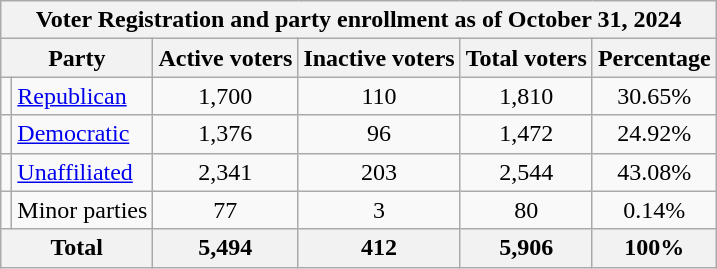<table class=wikitable>
<tr>
<th colspan = 6>Voter Registration and party enrollment as of October 31, 2024</th>
</tr>
<tr>
<th colspan = 2>Party</th>
<th>Active voters</th>
<th>Inactive voters</th>
<th>Total voters</th>
<th>Percentage</th>
</tr>
<tr>
<td></td>
<td><a href='#'>Republican</a></td>
<td align = center>1,700</td>
<td align = center>110</td>
<td align = center>1,810</td>
<td align = center>30.65%</td>
</tr>
<tr>
<td></td>
<td><a href='#'>Democratic</a></td>
<td align = center>1,376</td>
<td align = center>96</td>
<td align = center>1,472</td>
<td align = center>24.92%</td>
</tr>
<tr>
<td></td>
<td><a href='#'>Unaffiliated</a></td>
<td align = center>2,341</td>
<td align = center>203</td>
<td align = center>2,544</td>
<td align = center>43.08%</td>
</tr>
<tr>
<td></td>
<td>Minor parties</td>
<td align = center>77</td>
<td align = center>3</td>
<td align = center>80</td>
<td align = center>0.14%</td>
</tr>
<tr>
<th colspan = 2>Total</th>
<th align = center>5,494</th>
<th align = center>412</th>
<th align = center>5,906</th>
<th align = center>100%</th>
</tr>
</table>
